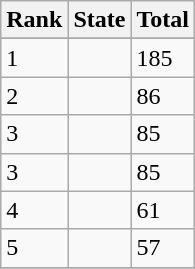<table class="wikitable">
<tr>
<th>Rank</th>
<th>State</th>
<th>Total</th>
</tr>
<tr>
</tr>
<tr>
<td>1</td>
<td></td>
<td>185</td>
</tr>
<tr>
<td>2</td>
<td></td>
<td>86</td>
</tr>
<tr>
<td>3</td>
<td></td>
<td>85</td>
</tr>
<tr>
<td>3</td>
<td></td>
<td>85</td>
</tr>
<tr>
<td>4</td>
<td></td>
<td>61</td>
</tr>
<tr>
<td>5</td>
<td></td>
<td>57</td>
</tr>
<tr>
</tr>
</table>
